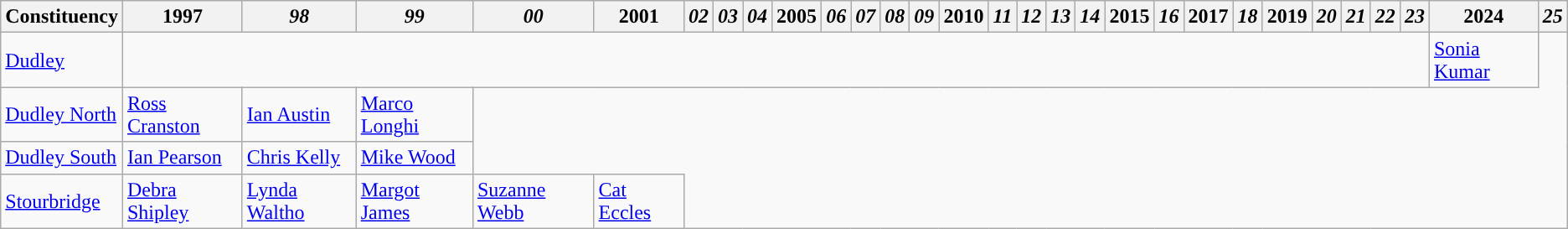<table class="wikitable">
<tr>
<th>Constituency</th>
<th>1997</th>
<th><em>98</em></th>
<th><em>99</em></th>
<th><em>00</em></th>
<th>2001</th>
<th><em>02</em></th>
<th><em>03</em></th>
<th><em>04</em></th>
<th>2005</th>
<th><em>06</em></th>
<th><em>07</em></th>
<th><em>08</em></th>
<th><em>09</em></th>
<th>2010</th>
<th><em>11</em></th>
<th><em>12</em></th>
<th><em>13</em></th>
<th><em>14</em></th>
<th>2015</th>
<th><em>16</em></th>
<th>2017</th>
<th><em>18</em></th>
<th>2019</th>
<th><em>20</em></th>
<th><em>21</em></th>
<th><em>22</em></th>
<th><em>23</em></th>
<th>2024</th>
<th><em>25</em></th>
</tr>
<tr>
<td><a href='#'>Dudley</a></td>
<td colspan="27"></td>
<td><a href='#'>Sonia Kumar</a></td>
</tr>
<tr>
<td><a href='#'>Dudley North</a></td>
<td><a href='#'>Ross Cranston</a></td>
<td><a href='#'>Ian Austin</a></td>
<td><a href='#'>Marco Longhi</a></td>
</tr>
<tr>
<td><a href='#'>Dudley South</a></td>
<td><a href='#'>Ian Pearson</a></td>
<td><a href='#'>Chris Kelly</a></td>
<td><a href='#'>Mike Wood</a></td>
</tr>
<tr>
<td><a href='#'>Stourbridge</a></td>
<td><a href='#'>Debra Shipley</a></td>
<td><a href='#'>Lynda Waltho</a></td>
<td><a href='#'>Margot James</a></td>
<td><a href='#'>Suzanne Webb</a></td>
<td><a href='#'>Cat Eccles</a></td>
</tr>
</table>
